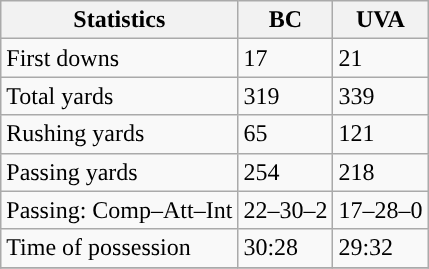<table class="wikitable" style="float: left;">
<tr>
<th>Statistics</th>
<th>BC</th>
<th>UVA</th>
</tr>
<tr>
<td>First downs</td>
<td>17</td>
<td>21</td>
</tr>
<tr>
<td>Total yards</td>
<td>319</td>
<td>339</td>
</tr>
<tr>
<td>Rushing yards</td>
<td>65</td>
<td>121</td>
</tr>
<tr>
<td>Passing yards</td>
<td>254</td>
<td>218</td>
</tr>
<tr>
<td>Passing: Comp–Att–Int</td>
<td>22–30–2</td>
<td>17–28–0</td>
</tr>
<tr>
<td>Time of possession</td>
<td>30:28</td>
<td>29:32</td>
</tr>
<tr>
</tr>
</table>
